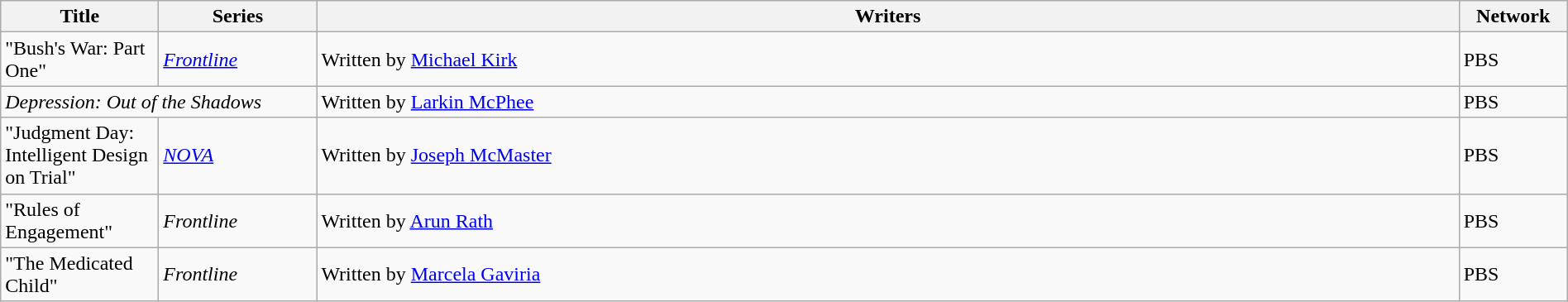<table class="wikitable" width="100%">
<tr>
<th width="120">Title</th>
<th width="120">Series</th>
<th>Writers</th>
<th width="80">Network</th>
</tr>
<tr>
<td>"Bush's War: Part One"</td>
<td><em><a href='#'>Frontline</a></em></td>
<td>Written by <a href='#'>Michael Kirk</a></td>
<td>PBS</td>
</tr>
<tr>
<td colspan=2><em>Depression: Out of the Shadows</em></td>
<td>Written by <a href='#'>Larkin McPhee</a></td>
<td>PBS</td>
</tr>
<tr>
<td>"Judgment Day: Intelligent Design on Trial"</td>
<td><em><a href='#'>NOVA</a></em></td>
<td>Written by <a href='#'>Joseph McMaster</a></td>
<td>PBS</td>
</tr>
<tr>
<td>"Rules of Engagement"</td>
<td><em>Frontline</em></td>
<td>Written by <a href='#'>Arun Rath</a></td>
<td>PBS</td>
</tr>
<tr>
<td>"The Medicated Child"</td>
<td><em>Frontline</em></td>
<td>Written by <a href='#'>Marcela Gaviria</a></td>
<td>PBS</td>
</tr>
</table>
